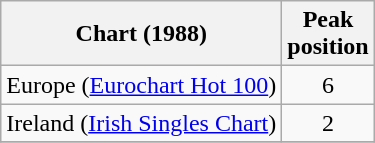<table class="wikitable sortable">
<tr>
<th>Chart (1988)</th>
<th>Peak<br>position</th>
</tr>
<tr>
<td>Europe (<a href='#'>Eurochart Hot 100</a>)</td>
<td style="text-align:center;">6</td>
</tr>
<tr>
<td>Ireland (<a href='#'>Irish Singles Chart</a>)</td>
<td style="text-align:center;">2</td>
</tr>
<tr>
</tr>
</table>
